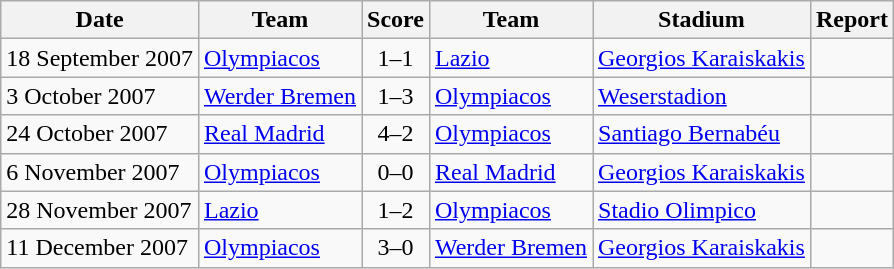<table class="wikitable">
<tr>
<th>Date</th>
<th>Team</th>
<th>Score</th>
<th>Team</th>
<th>Stadium</th>
<th>Report</th>
</tr>
<tr>
<td>18 September 2007</td>
<td> <a href='#'>Olympiacos</a></td>
<td align="center">1–1</td>
<td> <a href='#'>Lazio</a></td>
<td><a href='#'>Georgios Karaiskakis</a></td>
<td></td>
</tr>
<tr>
<td>3 October 2007</td>
<td> <a href='#'>Werder Bremen</a></td>
<td align="center">1–3</td>
<td> <a href='#'>Olympiacos</a></td>
<td><a href='#'>Weserstadion</a></td>
<td></td>
</tr>
<tr>
<td>24 October 2007</td>
<td> <a href='#'>Real Madrid</a></td>
<td align="center">4–2</td>
<td> <a href='#'>Olympiacos</a></td>
<td><a href='#'>Santiago Bernabéu</a></td>
<td></td>
</tr>
<tr>
<td>6 November 2007</td>
<td> <a href='#'>Olympiacos</a></td>
<td align="center">0–0</td>
<td> <a href='#'>Real Madrid</a></td>
<td><a href='#'>Georgios Karaiskakis</a></td>
<td></td>
</tr>
<tr>
<td>28 November 2007</td>
<td> <a href='#'>Lazio</a></td>
<td align="center">1–2</td>
<td> <a href='#'>Olympiacos</a></td>
<td><a href='#'>Stadio Olimpico</a></td>
<td></td>
</tr>
<tr>
<td>11 December 2007</td>
<td> <a href='#'>Olympiacos</a></td>
<td align="center">3–0</td>
<td> <a href='#'>Werder Bremen</a></td>
<td><a href='#'>Georgios Karaiskakis</a></td>
<td></td>
</tr>
</table>
